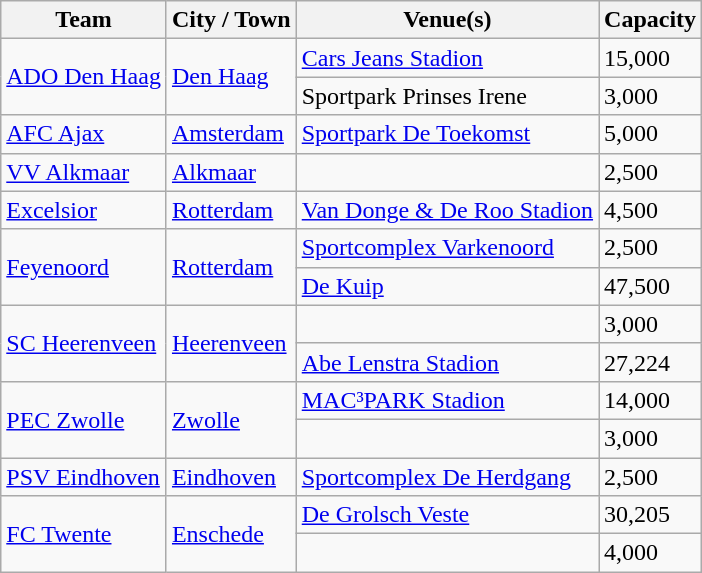<table class="wikitable sortable">
<tr>
<th>Team</th>
<th>City / Town</th>
<th>Venue(s)</th>
<th>Capacity</th>
</tr>
<tr>
<td rowspan="2"><a href='#'>ADO Den Haag</a></td>
<td rowspan="2"><a href='#'>Den Haag</a></td>
<td><a href='#'>Cars Jeans Stadion</a></td>
<td>15,000</td>
</tr>
<tr>
<td>Sportpark Prinses Irene</td>
<td>3,000</td>
</tr>
<tr>
<td><a href='#'>AFC Ajax</a></td>
<td><a href='#'>Amsterdam</a></td>
<td><a href='#'>Sportpark De Toekomst</a></td>
<td>5,000</td>
</tr>
<tr>
<td><a href='#'>VV Alkmaar</a></td>
<td><a href='#'>Alkmaar</a></td>
<td></td>
<td>2,500</td>
</tr>
<tr>
<td><a href='#'>Excelsior</a></td>
<td><a href='#'>Rotterdam</a></td>
<td><a href='#'>Van Donge & De Roo Stadion</a></td>
<td>4,500</td>
</tr>
<tr>
<td rowspan="2"><a href='#'>Feyenoord</a></td>
<td rowspan="2"><a href='#'>Rotterdam</a></td>
<td><a href='#'>Sportcomplex Varkenoord</a></td>
<td>2,500</td>
</tr>
<tr>
<td><a href='#'>De Kuip</a></td>
<td>47,500</td>
</tr>
<tr>
<td rowspan="2"><a href='#'>SC Heerenveen</a></td>
<td rowspan="2"><a href='#'>Heerenveen</a></td>
<td></td>
<td>3,000</td>
</tr>
<tr>
<td><a href='#'>Abe Lenstra Stadion</a></td>
<td>27,224</td>
</tr>
<tr>
<td rowspan="2"><a href='#'>PEC Zwolle</a></td>
<td rowspan="2"><a href='#'>Zwolle</a></td>
<td><a href='#'>MAC³PARK Stadion</a></td>
<td>14,000</td>
</tr>
<tr>
<td></td>
<td>3,000</td>
</tr>
<tr>
<td><a href='#'>PSV Eindhoven</a></td>
<td><a href='#'>Eindhoven</a></td>
<td><a href='#'>Sportcomplex De Herdgang</a></td>
<td>2,500</td>
</tr>
<tr>
<td rowspan="2"><a href='#'>FC Twente</a></td>
<td rowspan="2"><a href='#'>Enschede</a></td>
<td><a href='#'>De Grolsch Veste</a></td>
<td>30,205</td>
</tr>
<tr>
<td></td>
<td>4,000</td>
</tr>
</table>
